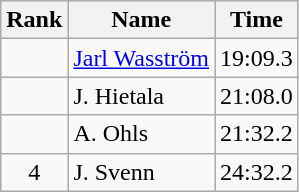<table class="wikitable" style="text-align:center">
<tr>
<th>Rank</th>
<th>Name</th>
<th>Time</th>
</tr>
<tr>
<td></td>
<td align=left><a href='#'>Jarl Wasström</a></td>
<td>19:09.3</td>
</tr>
<tr>
<td></td>
<td align=left>J. Hietala</td>
<td>21:08.0</td>
</tr>
<tr>
<td></td>
<td align=left>A. Ohls</td>
<td>21:32.2</td>
</tr>
<tr>
<td>4</td>
<td align=left>J. Svenn</td>
<td>24:32.2</td>
</tr>
</table>
